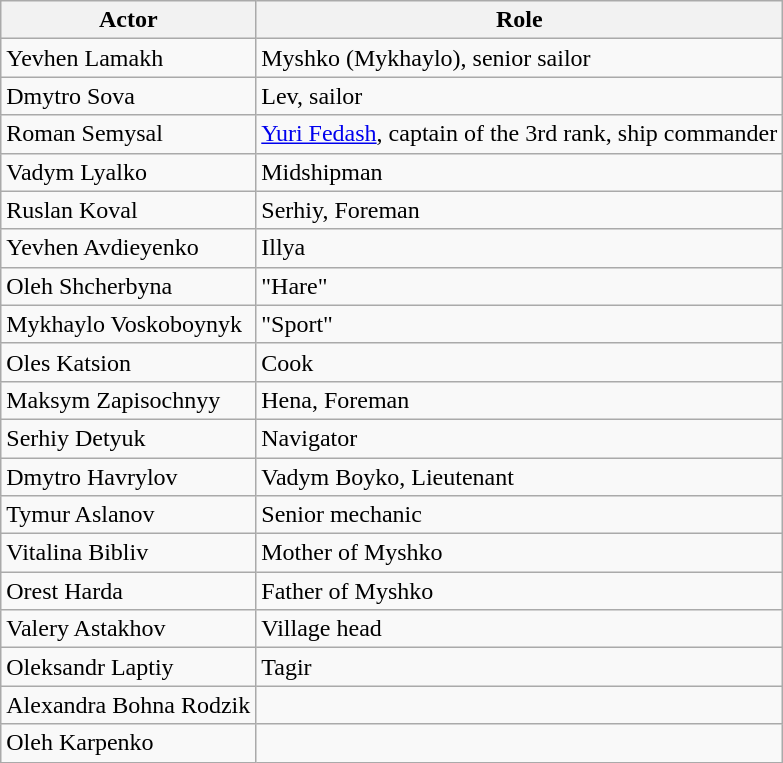<table class="wikitable">
<tr>
<th>Actor</th>
<th>Role</th>
</tr>
<tr>
<td>Yevhen Lamakh</td>
<td>Myshko (Mykhaylo), senior sailor</td>
</tr>
<tr>
<td>Dmytro Sova</td>
<td>Lev, sailor</td>
</tr>
<tr>
<td>Roman Semysal</td>
<td><a href='#'>Yuri Fedash</a>, captain of the 3rd rank, ship commander</td>
</tr>
<tr>
<td>Vadym Lyalko</td>
<td>Midshipman</td>
</tr>
<tr>
<td>Ruslan Koval</td>
<td>Serhiy, Foreman</td>
</tr>
<tr>
<td>Yevhen Avdieyenko</td>
<td>Іllya</td>
</tr>
<tr>
<td>Oleh Shcherbyna</td>
<td>"Hare"</td>
</tr>
<tr>
<td>Mykhaylo Voskoboynyk</td>
<td>"Sport"</td>
</tr>
<tr>
<td>Oles Katsion</td>
<td>Cook</td>
</tr>
<tr>
<td>Maksym Zapisochnyy</td>
<td>Hena, Foreman</td>
</tr>
<tr>
<td>Serhiy Detyuk</td>
<td>Navigator</td>
</tr>
<tr>
<td>Dmytro Havrylov</td>
<td>Vadym Boyko, Lieutenant</td>
</tr>
<tr>
<td>Tymur Aslanov</td>
<td>Senior mechanic</td>
</tr>
<tr>
<td>Vitalina Bibliv</td>
<td>Mother of Myshko</td>
</tr>
<tr>
<td>Orest Harda</td>
<td>Father of Myshko</td>
</tr>
<tr>
<td>Valery Astakhov</td>
<td>Village head</td>
</tr>
<tr>
<td>Oleksandr Laptiy</td>
<td>Tagir</td>
</tr>
<tr>
<td>Alexandra Bohna Rodzik</td>
<td></td>
</tr>
<tr>
<td>Oleh Karpenko</td>
<td></td>
</tr>
</table>
